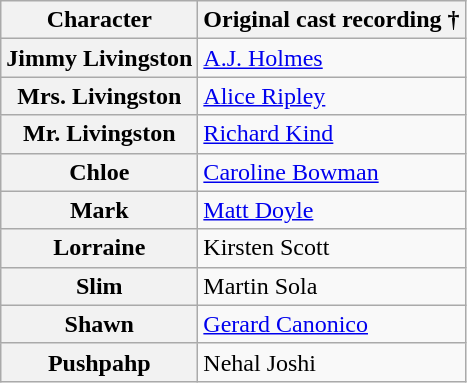<table class="wikitable">
<tr>
<th>Character</th>
<th>Original cast recording †</th>
</tr>
<tr>
<th>Jimmy Livingston</th>
<td><a href='#'>A.J. Holmes</a></td>
</tr>
<tr>
<th>Mrs. Livingston</th>
<td><a href='#'>Alice Ripley</a></td>
</tr>
<tr>
<th>Mr. Livingston</th>
<td><a href='#'>Richard Kind</a></td>
</tr>
<tr>
<th>Chloe</th>
<td><a href='#'>Caroline Bowman</a></td>
</tr>
<tr>
<th>Mark</th>
<td><a href='#'>Matt Doyle</a></td>
</tr>
<tr>
<th>Lorraine</th>
<td>Kirsten Scott</td>
</tr>
<tr>
<th>Slim</th>
<td>Martin Sola</td>
</tr>
<tr>
<th>Shawn</th>
<td><a href='#'>Gerard Canonico</a></td>
</tr>
<tr>
<th>Pushpahp</th>
<td>Nehal Joshi</td>
</tr>
</table>
